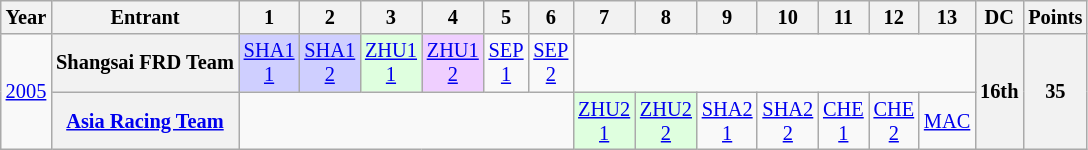<table class="wikitable" style="text-align:center; font-size:85%">
<tr>
<th>Year</th>
<th>Entrant</th>
<th>1</th>
<th>2</th>
<th>3</th>
<th>4</th>
<th>5</th>
<th>6</th>
<th>7</th>
<th>8</th>
<th>9</th>
<th>10</th>
<th>11</th>
<th>12</th>
<th>13</th>
<th>DC</th>
<th>Points</th>
</tr>
<tr>
<td rowspan=2><a href='#'>2005</a></td>
<th nowrap>Shangsai FRD Team</th>
<td style="background:#CFCFFF;"><a href='#'>SHA1<br>1</a><br></td>
<td style="background:#CFCFFF;"><a href='#'>SHA1<br>2</a><br></td>
<td style="background:#DFFFDF;"><a href='#'>ZHU1<br>1</a><br></td>
<td style="background:#EFCFFF;"><a href='#'>ZHU1<br>2</a><br></td>
<td><a href='#'>SEP<br>1</a></td>
<td><a href='#'>SEP<br>2</a></td>
<td colspan=7></td>
<th rowspan=2>16th</th>
<th rowspan=2>35</th>
</tr>
<tr>
<th nowrap><a href='#'>Asia Racing Team</a></th>
<td colspan=6></td>
<td style="background:#DFFFDF;"><a href='#'>ZHU2<br>1</a><br></td>
<td style="background:#DFFFDF;"><a href='#'>ZHU2<br>2</a><br></td>
<td><a href='#'>SHA2<br>1</a></td>
<td><a href='#'>SHA2<br>2</a></td>
<td><a href='#'>CHE<br>1</a></td>
<td><a href='#'>CHE<br>2</a></td>
<td><a href='#'>MAC</a></td>
</tr>
</table>
